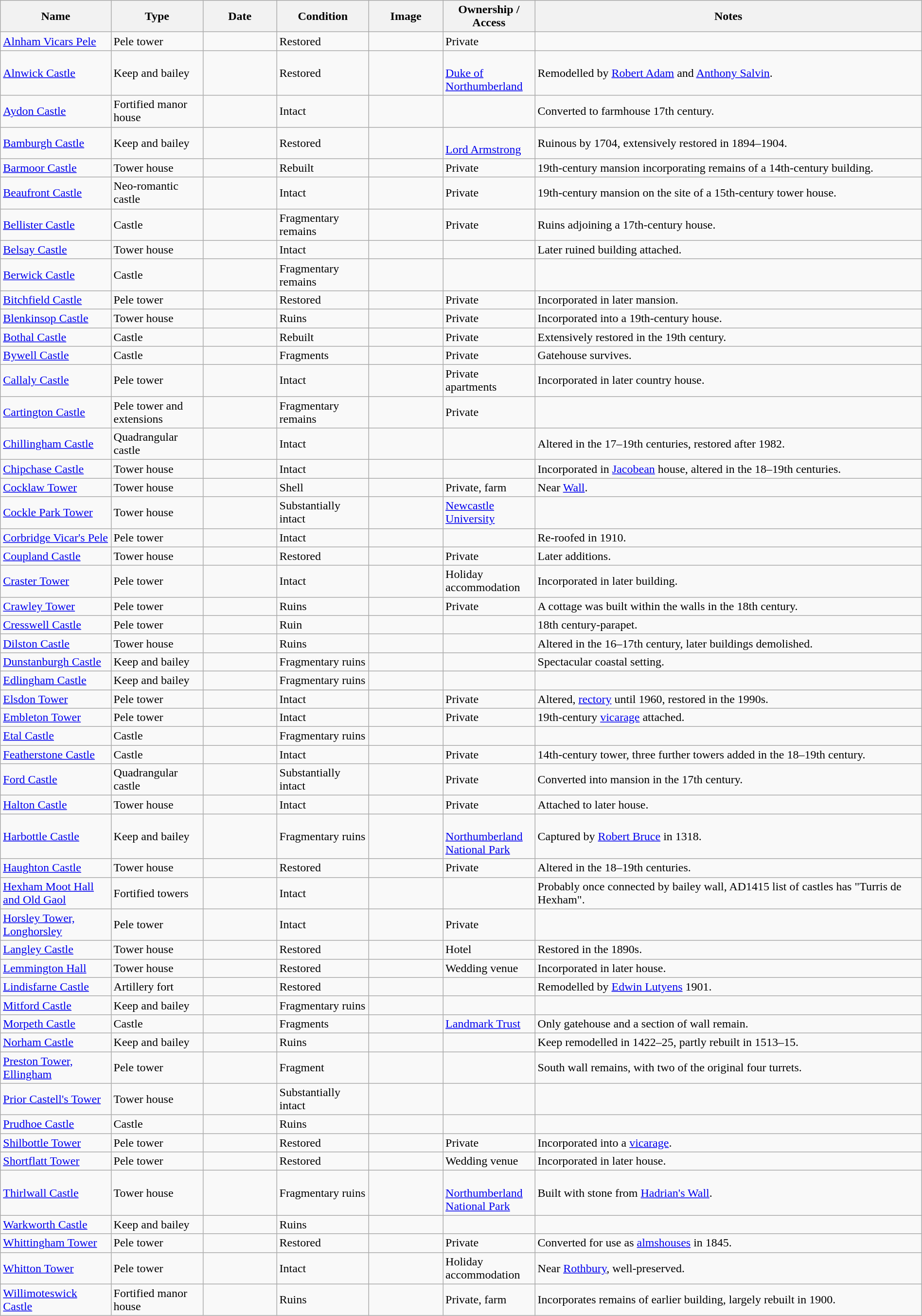<table class="wikitable sortable sticky-header" width="100%">
<tr>
<th width="12%">Name</th>
<th width="10%">Type</th>
<th width="8%">Date</th>
<th width="10%">Condition</th>
<th class="unsortable" width="94">Image</th>
<th width="10%">Ownership / Access</th>
<th class="unsortable">Notes</th>
</tr>
<tr>
<td><a href='#'>Alnham Vicars Pele</a></td>
<td>Pele tower</td>
<td></td>
<td>Restored</td>
<td></td>
<td>Private</td>
<td></td>
</tr>
<tr>
<td><a href='#'>Alnwick Castle</a></td>
<td>Keep and bailey</td>
<td></td>
<td>Restored</td>
<td></td>
<td><br><a href='#'>Duke of Northumberland</a></td>
<td>Remodelled by <a href='#'>Robert Adam</a> and <a href='#'>Anthony Salvin</a>.</td>
</tr>
<tr>
<td><a href='#'>Aydon Castle</a></td>
<td>Fortified manor house</td>
<td></td>
<td>Intact</td>
<td></td>
<td></td>
<td>Converted to farmhouse 17th century.</td>
</tr>
<tr>
<td><a href='#'>Bamburgh Castle</a></td>
<td>Keep and bailey</td>
<td></td>
<td>Restored</td>
<td></td>
<td><br><a href='#'>Lord Armstrong</a></td>
<td>Ruinous by 1704, extensively restored in 1894–1904.</td>
</tr>
<tr>
<td><a href='#'>Barmoor Castle</a></td>
<td>Tower house</td>
<td></td>
<td>Rebuilt</td>
<td></td>
<td>Private</td>
<td>19th-century mansion incorporating remains of a 14th-century building.</td>
</tr>
<tr>
<td><a href='#'>Beaufront Castle</a></td>
<td>Neo-romantic castle</td>
<td></td>
<td>Intact</td>
<td></td>
<td>Private</td>
<td>19th-century mansion on the site of a 15th-century tower house.</td>
</tr>
<tr>
<td><a href='#'>Bellister Castle</a></td>
<td>Castle</td>
<td></td>
<td>Fragmentary remains</td>
<td></td>
<td>Private</td>
<td>Ruins adjoining a 17th-century house.</td>
</tr>
<tr>
<td><a href='#'>Belsay Castle</a></td>
<td>Tower house</td>
<td></td>
<td>Intact</td>
<td></td>
<td></td>
<td>Later ruined building attached.</td>
</tr>
<tr>
<td><a href='#'>Berwick Castle</a></td>
<td>Castle</td>
<td></td>
<td>Fragmentary remains</td>
<td></td>
<td></td>
<td></td>
</tr>
<tr>
<td><a href='#'>Bitchfield Castle</a></td>
<td>Pele tower</td>
<td></td>
<td>Restored</td>
<td></td>
<td>Private</td>
<td>Incorporated in later mansion.</td>
</tr>
<tr>
<td><a href='#'>Blenkinsop Castle</a></td>
<td>Tower house</td>
<td></td>
<td>Ruins</td>
<td></td>
<td>Private</td>
<td>Incorporated into a 19th-century house.</td>
</tr>
<tr>
<td><a href='#'>Bothal Castle</a></td>
<td>Castle</td>
<td></td>
<td>Rebuilt</td>
<td></td>
<td>Private</td>
<td>Extensively restored in the 19th century.</td>
</tr>
<tr>
<td><a href='#'>Bywell Castle</a></td>
<td>Castle</td>
<td></td>
<td>Fragments</td>
<td></td>
<td>Private</td>
<td>Gatehouse survives.</td>
</tr>
<tr>
<td><a href='#'>Callaly Castle</a></td>
<td>Pele tower</td>
<td></td>
<td>Intact</td>
<td></td>
<td>Private apartments</td>
<td>Incorporated in later country house.</td>
</tr>
<tr>
<td><a href='#'>Cartington Castle</a></td>
<td>Pele tower and extensions</td>
<td></td>
<td>Fragmentary remains</td>
<td></td>
<td>Private</td>
<td></td>
</tr>
<tr>
<td><a href='#'>Chillingham Castle</a></td>
<td>Quadrangular castle</td>
<td></td>
<td>Intact</td>
<td></td>
<td></td>
<td>Altered in the 17–19th centuries, restored after 1982.</td>
</tr>
<tr>
<td><a href='#'>Chipchase Castle</a></td>
<td>Tower house</td>
<td></td>
<td>Intact</td>
<td></td>
<td></td>
<td>Incorporated in <a href='#'>Jacobean</a> house, altered in the 18–19th centuries.</td>
</tr>
<tr>
<td><a href='#'>Cocklaw Tower</a></td>
<td>Tower house</td>
<td></td>
<td>Shell</td>
<td></td>
<td>Private, farm</td>
<td>Near <a href='#'>Wall</a>.</td>
</tr>
<tr>
<td><a href='#'>Cockle Park Tower</a></td>
<td>Tower house</td>
<td></td>
<td>Substantially intact</td>
<td></td>
<td><a href='#'>Newcastle University</a></td>
<td></td>
</tr>
<tr>
<td><a href='#'>Corbridge Vicar's Pele</a></td>
<td>Pele tower</td>
<td></td>
<td>Intact</td>
<td></td>
<td></td>
<td>Re-roofed in 1910.</td>
</tr>
<tr>
<td><a href='#'>Coupland Castle</a></td>
<td>Tower house</td>
<td></td>
<td>Restored</td>
<td></td>
<td>Private</td>
<td>Later additions.</td>
</tr>
<tr>
<td><a href='#'>Craster Tower</a></td>
<td>Pele tower</td>
<td></td>
<td>Intact</td>
<td></td>
<td>Holiday accommodation</td>
<td>Incorporated in later building.</td>
</tr>
<tr>
<td><a href='#'>Crawley Tower</a></td>
<td>Pele tower</td>
<td></td>
<td>Ruins</td>
<td></td>
<td>Private</td>
<td>A cottage was built within the walls in the 18th century.</td>
</tr>
<tr>
<td><a href='#'>Cresswell Castle</a></td>
<td>Pele tower</td>
<td></td>
<td>Ruin</td>
<td></td>
<td></td>
<td>18th century-parapet.</td>
</tr>
<tr>
<td><a href='#'>Dilston Castle</a></td>
<td>Tower house</td>
<td></td>
<td>Ruins</td>
<td></td>
<td></td>
<td>Altered in the 16–17th century, later buildings demolished.</td>
</tr>
<tr>
<td><a href='#'>Dunstanburgh Castle</a></td>
<td>Keep and bailey</td>
<td></td>
<td>Fragmentary ruins</td>
<td></td>
<td></td>
<td>Spectacular coastal setting.</td>
</tr>
<tr>
<td><a href='#'>Edlingham Castle</a></td>
<td>Keep and bailey</td>
<td></td>
<td>Fragmentary ruins</td>
<td></td>
<td></td>
<td></td>
</tr>
<tr>
<td><a href='#'>Elsdon Tower</a></td>
<td>Pele tower</td>
<td></td>
<td>Intact</td>
<td></td>
<td>Private</td>
<td>Altered, <a href='#'>rectory</a> until 1960, restored in the 1990s.</td>
</tr>
<tr>
<td><a href='#'>Embleton Tower</a></td>
<td>Pele tower</td>
<td></td>
<td>Intact</td>
<td></td>
<td>Private</td>
<td>19th-century <a href='#'>vicarage</a> attached.</td>
</tr>
<tr>
<td><a href='#'>Etal Castle</a></td>
<td>Castle</td>
<td></td>
<td>Fragmentary ruins</td>
<td></td>
<td></td>
<td></td>
</tr>
<tr>
<td><a href='#'>Featherstone Castle</a></td>
<td>Castle</td>
<td></td>
<td>Intact</td>
<td></td>
<td>Private</td>
<td>14th-century tower, three further towers added in the 18–19th century.</td>
</tr>
<tr>
<td><a href='#'>Ford Castle</a></td>
<td>Quadrangular castle</td>
<td></td>
<td>Substantially intact</td>
<td></td>
<td>Private</td>
<td>Converted into mansion in the 17th century.</td>
</tr>
<tr>
<td><a href='#'>Halton Castle</a></td>
<td>Tower house</td>
<td></td>
<td>Intact</td>
<td></td>
<td>Private</td>
<td>Attached to later house.</td>
</tr>
<tr>
<td><a href='#'>Harbottle Castle</a></td>
<td>Keep and bailey</td>
<td></td>
<td>Fragmentary ruins</td>
<td></td>
<td><br><a href='#'>Northumberland National Park</a></td>
<td>Captured by <a href='#'>Robert Bruce</a> in 1318.</td>
</tr>
<tr>
<td><a href='#'>Haughton Castle</a></td>
<td>Tower house</td>
<td></td>
<td>Restored</td>
<td></td>
<td>Private</td>
<td>Altered in the 18–19th centuries.</td>
</tr>
<tr>
<td><a href='#'>Hexham Moot Hall and Old Gaol</a></td>
<td>Fortified towers</td>
<td></td>
<td>Intact</td>
<td></td>
<td></td>
<td>Probably once connected by bailey wall, AD1415 list of castles has "Turris de Hexham".</td>
</tr>
<tr>
<td><a href='#'>Horsley Tower, Longhorsley</a></td>
<td>Pele tower</td>
<td></td>
<td>Intact</td>
<td></td>
<td>Private</td>
<td></td>
</tr>
<tr>
<td><a href='#'>Langley Castle</a></td>
<td>Tower house</td>
<td></td>
<td>Restored</td>
<td></td>
<td>Hotel</td>
<td>Restored in the 1890s.</td>
</tr>
<tr>
<td><a href='#'>Lemmington Hall</a></td>
<td>Tower house</td>
<td></td>
<td>Restored</td>
<td></td>
<td>Wedding venue</td>
<td>Incorporated in later house.</td>
</tr>
<tr>
<td><a href='#'>Lindisfarne Castle</a></td>
<td>Artillery fort</td>
<td></td>
<td>Restored</td>
<td></td>
<td></td>
<td>Remodelled by <a href='#'>Edwin Lutyens</a> 1901.</td>
</tr>
<tr>
<td><a href='#'>Mitford Castle</a></td>
<td>Keep and bailey</td>
<td></td>
<td>Fragmentary ruins</td>
<td></td>
<td></td>
<td></td>
</tr>
<tr>
<td><a href='#'>Morpeth Castle</a></td>
<td>Castle</td>
<td></td>
<td>Fragments</td>
<td></td>
<td><a href='#'>Landmark Trust</a></td>
<td>Only gatehouse and a section of wall remain.</td>
</tr>
<tr>
<td><a href='#'>Norham Castle</a></td>
<td>Keep and bailey</td>
<td></td>
<td>Ruins</td>
<td></td>
<td></td>
<td>Keep remodelled in 1422–25, partly rebuilt in 1513–15.</td>
</tr>
<tr>
<td><a href='#'>Preston Tower, Ellingham</a></td>
<td>Pele tower</td>
<td></td>
<td>Fragment</td>
<td></td>
<td></td>
<td>South wall remains, with two of the original four turrets.</td>
</tr>
<tr>
<td><a href='#'>Prior Castell's Tower</a></td>
<td>Tower house</td>
<td></td>
<td>Substantially intact</td>
<td></td>
<td></td>
<td></td>
</tr>
<tr>
<td><a href='#'>Prudhoe Castle</a></td>
<td>Castle</td>
<td></td>
<td>Ruins</td>
<td></td>
<td></td>
<td></td>
</tr>
<tr>
<td><a href='#'>Shilbottle Tower</a></td>
<td>Pele tower</td>
<td></td>
<td>Restored</td>
<td></td>
<td>Private</td>
<td>Incorporated into a <a href='#'>vicarage</a>.</td>
</tr>
<tr>
<td><a href='#'>Shortflatt Tower</a></td>
<td>Pele tower</td>
<td></td>
<td>Restored</td>
<td></td>
<td>Wedding venue</td>
<td>Incorporated in later house.</td>
</tr>
<tr>
<td><a href='#'>Thirlwall Castle</a></td>
<td>Tower house</td>
<td></td>
<td>Fragmentary ruins</td>
<td></td>
<td><br><a href='#'>Northumberland National Park</a></td>
<td>Built with stone from <a href='#'>Hadrian's Wall</a>.</td>
</tr>
<tr>
<td><a href='#'>Warkworth Castle</a></td>
<td>Keep and bailey</td>
<td></td>
<td>Ruins</td>
<td></td>
<td></td>
<td></td>
</tr>
<tr>
<td><a href='#'>Whittingham Tower</a></td>
<td>Pele tower</td>
<td></td>
<td>Restored</td>
<td></td>
<td>Private</td>
<td>Converted for use as <a href='#'>almshouses</a> in 1845.</td>
</tr>
<tr>
<td><a href='#'>Whitton Tower</a></td>
<td>Pele tower</td>
<td></td>
<td>Intact</td>
<td></td>
<td>Holiday accommodation</td>
<td>Near <a href='#'>Rothbury</a>, well-preserved.</td>
</tr>
<tr>
<td><a href='#'>Willimoteswick Castle</a></td>
<td>Fortified manor house</td>
<td></td>
<td>Ruins</td>
<td></td>
<td>Private, farm</td>
<td>Incorporates remains of earlier building, largely rebuilt in 1900.</td>
</tr>
</table>
